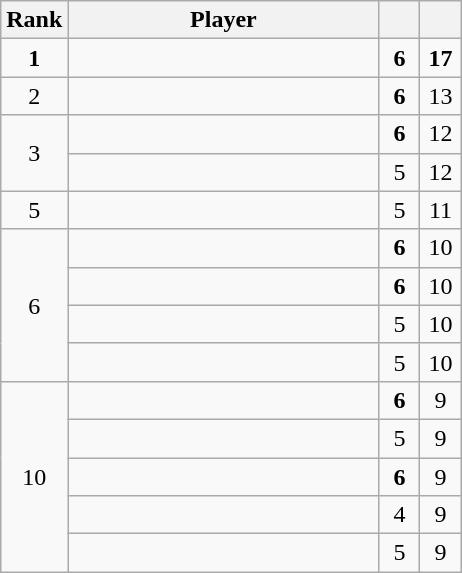<table class="wikitable">
<tr>
<th width="20">Rank</th>
<th width="200">Player</th>
<th width="20"></th>
<th width="20"></th>
</tr>
<tr align=center>
<td><strong>1</strong></td>
<td align=left></td>
<td><strong>6</strong></td>
<td><strong>17</strong></td>
</tr>
<tr align=center>
<td>2</td>
<td align=left></td>
<td><strong>6</strong></td>
<td>13</td>
</tr>
<tr align=center>
<td rowspan=2>3</td>
<td align=left></td>
<td><strong>6</strong></td>
<td>12</td>
</tr>
<tr align=center>
<td align=left></td>
<td>5</td>
<td>12</td>
</tr>
<tr align=center>
<td>5</td>
<td align=left></td>
<td>5</td>
<td>11</td>
</tr>
<tr align=center>
<td rowspan=4>6</td>
<td align=left></td>
<td><strong>6</strong></td>
<td>10</td>
</tr>
<tr align=center>
<td align=left></td>
<td><strong>6</strong></td>
<td>10</td>
</tr>
<tr align=center>
<td align=left></td>
<td>5</td>
<td>10</td>
</tr>
<tr align=center>
<td align=left></td>
<td>5</td>
<td>10</td>
</tr>
<tr align=center>
<td rowspan=5>10</td>
<td align=left></td>
<td><strong>6</strong></td>
<td>9</td>
</tr>
<tr align=center>
<td align=left></td>
<td>5</td>
<td>9</td>
</tr>
<tr align=center>
<td align=left></td>
<td><strong>6</strong></td>
<td>9</td>
</tr>
<tr align=center>
<td align=left></td>
<td>4</td>
<td>9</td>
</tr>
<tr align=center>
<td align=left></td>
<td>5</td>
<td>9</td>
</tr>
</table>
